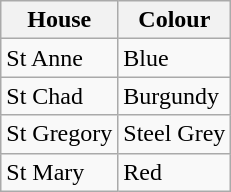<table class="wikitable">
<tr>
<th>House</th>
<th>Colour</th>
</tr>
<tr>
<td>St Anne</td>
<td>Blue</td>
</tr>
<tr>
<td>St Chad</td>
<td>Burgundy</td>
</tr>
<tr>
<td>St Gregory</td>
<td>Steel Grey</td>
</tr>
<tr>
<td>St Mary</td>
<td>Red</td>
</tr>
</table>
